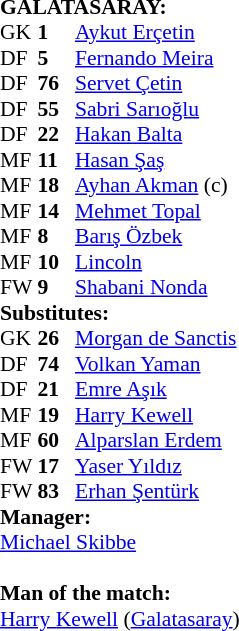<table style="font-size:90%" cellspacing="0" cellpadding="0">
<tr>
<td colspan=4><strong>GALATASARAY:</strong></td>
</tr>
<tr>
<th width=25></th>
<th width=25></th>
</tr>
<tr>
<td>GK</td>
<td><strong>1</strong></td>
<td> <a href='#'>Aykut Erçetin</a></td>
</tr>
<tr>
<td>DF</td>
<td><strong>5</strong></td>
<td> <a href='#'>Fernando Meira</a></td>
</tr>
<tr>
<td>DF</td>
<td><strong>76</strong></td>
<td> <a href='#'>Servet Çetin</a></td>
</tr>
<tr>
<td>DF</td>
<td><strong>55</strong></td>
<td> <a href='#'>Sabri Sarıoğlu</a></td>
</tr>
<tr>
<td>DF</td>
<td><strong>22</strong></td>
<td> <a href='#'>Hakan Balta</a></td>
<td></td>
<td></td>
</tr>
<tr>
<td>MF</td>
<td><strong>11</strong></td>
<td> <a href='#'>Hasan Şaş</a></td>
<td></td>
<td></td>
</tr>
<tr>
<td>MF</td>
<td><strong>18</strong></td>
<td> <a href='#'>Ayhan Akman</a> (c)</td>
</tr>
<tr>
<td>MF</td>
<td><strong>14</strong></td>
<td> <a href='#'>Mehmet Topal</a></td>
</tr>
<tr>
<td>MF</td>
<td><strong>8</strong></td>
<td> <a href='#'>Barış Özbek</a></td>
<td></td>
<td></td>
</tr>
<tr>
<td>MF</td>
<td><strong>10</strong></td>
<td> <a href='#'>Lincoln</a></td>
<td></td>
</tr>
<tr>
<td>FW</td>
<td><strong>9</strong></td>
<td> <a href='#'>Shabani Nonda</a></td>
<td></td>
</tr>
<tr>
<td colspan=3><strong>Substitutes:</strong></td>
</tr>
<tr>
<td>GK</td>
<td><strong>26</strong></td>
<td> <a href='#'>Morgan de Sanctis</a></td>
</tr>
<tr>
<td>DF</td>
<td><strong>74</strong></td>
<td> <a href='#'>Volkan Yaman</a></td>
<td></td>
<td></td>
</tr>
<tr>
<td>DF</td>
<td><strong>21</strong></td>
<td> <a href='#'>Emre Aşık</a></td>
</tr>
<tr>
<td>MF</td>
<td><strong>19</strong></td>
<td> <a href='#'>Harry Kewell</a></td>
<td></td>
<td></td>
</tr>
<tr>
<td>MF</td>
<td><strong>60</strong></td>
<td> <a href='#'>Alparslan Erdem</a></td>
<td></td>
<td></td>
</tr>
<tr>
<td>FW</td>
<td><strong>17</strong></td>
<td> <a href='#'>Yaser Yıldız</a></td>
</tr>
<tr>
<td>FW</td>
<td><strong>83</strong></td>
<td> <a href='#'>Erhan Şentürk</a></td>
<td></td>
</tr>
<tr>
<td colspan=3><strong>Manager:</strong></td>
</tr>
<tr>
<td colspan=4> <a href='#'>Michael Skibbe</a><br><br></td>
</tr>
<tr>
<td colspan=3><strong>Man of the match:</strong></td>
</tr>
<tr>
<td colspan=4> <a href='#'>Harry Kewell</a> (<a href='#'>Galatasaray</a>)</td>
</tr>
<tr>
</tr>
</table>
